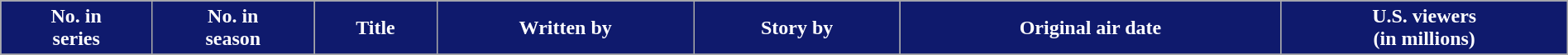<table class="wikitable plainrowheaders" style="width:100%;">
<tr style="color:white;">
<th scope="col" style="background:#0f1a6d;">No. in <br>series</th>
<th scope="col" style="background:#0f1a6d;">No. in<br>season</th>
<th scope="col" style="background:#0f1a6d;">Title</th>
<th scope="col" style="background:#0f1a6d;">Written by</th>
<th scope="col" style="background:#0f1a6d;">Story by</th>
<th scope="col" style="background:#0f1a6d;">Original air date</th>
<th scope="col" style="background:#0f1a6d;">U.S. viewers<br>(in millions)</th>
</tr>
<tr>
</tr>
</table>
